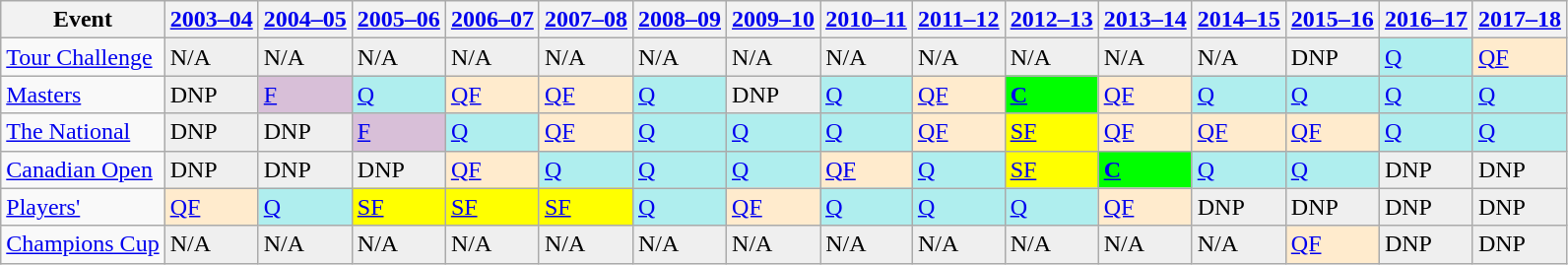<table class="wikitable" border="1">
<tr>
<th>Event</th>
<th><a href='#'>2003–04</a></th>
<th><a href='#'>2004–05</a></th>
<th><a href='#'>2005–06</a></th>
<th><a href='#'>2006–07</a></th>
<th><a href='#'>2007–08</a></th>
<th><a href='#'>2008–09</a></th>
<th><a href='#'>2009–10</a></th>
<th><a href='#'>2010–11</a></th>
<th><a href='#'>2011–12</a></th>
<th><a href='#'>2012–13</a></th>
<th><a href='#'>2013–14</a></th>
<th><a href='#'>2014–15</a></th>
<th><a href='#'>2015–16</a></th>
<th><a href='#'>2016–17</a></th>
<th><a href='#'>2017–18</a></th>
</tr>
<tr>
<td><a href='#'>Tour Challenge</a></td>
<td style="background:#EFEFEF;">N/A</td>
<td style="background:#EFEFEF;">N/A</td>
<td style="background:#EFEFEF;">N/A</td>
<td style="background:#EFEFEF;">N/A</td>
<td style="background:#EFEFEF;">N/A</td>
<td style="background:#EFEFEF;">N/A</td>
<td style="background:#EFEFEF;">N/A</td>
<td style="background:#EFEFEF;">N/A</td>
<td style="background:#EFEFEF;">N/A</td>
<td style="background:#EFEFEF;">N/A</td>
<td style="background:#EFEFEF;">N/A</td>
<td style="background:#EFEFEF;">N/A</td>
<td style="background:#EFEFEF;">DNP</td>
<td style="background:#afeeee;"><a href='#'>Q</a></td>
<td style="background:#ffebcd;"><a href='#'>QF</a></td>
</tr>
<tr>
<td><a href='#'>Masters</a></td>
<td style="background:#EFEFEF;">DNP</td>
<td style="background:#D8BFD8;"><a href='#'>F</a></td>
<td style="background:#afeeee;"><a href='#'>Q</a></td>
<td style="background:#ffebcd;"><a href='#'>QF</a></td>
<td style="background:#ffebcd;"><a href='#'>QF</a></td>
<td style="background:#afeeee;"><a href='#'>Q</a></td>
<td style="background:#EFEFEF;">DNP</td>
<td style="background:#afeeee;"><a href='#'>Q</a></td>
<td style="background:#ffebcd;"><a href='#'>QF</a></td>
<td style="background:#0f0;"><strong><a href='#'>C</a></strong></td>
<td style="background:#ffebcd;"><a href='#'>QF</a></td>
<td style="background:#afeeee;"><a href='#'>Q</a></td>
<td style="background:#afeeee;"><a href='#'>Q</a></td>
<td style="background:#afeeee;"><a href='#'>Q</a></td>
<td style="background:#afeeee;"><a href='#'>Q</a></td>
</tr>
<tr>
<td><a href='#'>The National</a></td>
<td style="background:#EFEFEF;">DNP</td>
<td style="background:#EFEFEF;">DNP</td>
<td style="background:#D8BFD8;"><a href='#'>F</a></td>
<td style="background:#afeeee;"><a href='#'>Q</a></td>
<td style="background:#ffebcd;"><a href='#'>QF</a></td>
<td style="background:#afeeee;"><a href='#'>Q</a></td>
<td style="background:#afeeee;"><a href='#'>Q</a></td>
<td style="background:#afeeee;"><a href='#'>Q</a></td>
<td style="background:#ffebcd;"><a href='#'>QF</a></td>
<td style="background:yellow;"><a href='#'>SF</a></td>
<td style="background:#ffebcd;"><a href='#'>QF</a></td>
<td style="background:#ffebcd;"><a href='#'>QF</a></td>
<td style="background:#ffebcd;"><a href='#'>QF</a></td>
<td style="background:#afeeee;"><a href='#'>Q</a></td>
<td style="background:#afeeee;"><a href='#'>Q</a></td>
</tr>
<tr>
<td><a href='#'>Canadian Open</a></td>
<td style="background:#EFEFEF;">DNP</td>
<td style="background:#EFEFEF;">DNP</td>
<td style="background:#EFEFEF;">DNP</td>
<td style="background:#ffebcd;"><a href='#'>QF</a></td>
<td style="background:#afeeee;"><a href='#'>Q</a></td>
<td style="background:#afeeee;"><a href='#'>Q</a></td>
<td style="background:#afeeee;"><a href='#'>Q</a></td>
<td style="background:#ffebcd;"><a href='#'>QF</a></td>
<td style="background:#afeeee;"><a href='#'>Q</a></td>
<td style="background:yellow;"><a href='#'>SF</a></td>
<td style="background:#0f0;"><strong><a href='#'>C</a></strong></td>
<td style="background:#afeeee;"><a href='#'>Q</a></td>
<td style="background:#afeeee;"><a href='#'>Q</a></td>
<td style="background:#EFEFEF;">DNP</td>
<td style="background:#EFEFEF;">DNP</td>
</tr>
<tr>
<td><a href='#'>Players'</a></td>
<td style="background:#ffebcd;"><a href='#'>QF</a></td>
<td style="background:#afeeee;"><a href='#'>Q</a></td>
<td style="background:yellow;"><a href='#'>SF</a></td>
<td style="background:yellow;"><a href='#'>SF</a></td>
<td style="background:yellow;"><a href='#'>SF</a></td>
<td style="background:#afeeee;"><a href='#'>Q</a></td>
<td style="background:#ffebcd;"><a href='#'>QF</a></td>
<td style="background:#afeeee;"><a href='#'>Q</a></td>
<td style="background:#afeeee;"><a href='#'>Q</a></td>
<td style="background:#afeeee;"><a href='#'>Q</a></td>
<td style="background:#ffebcd;"><a href='#'>QF</a></td>
<td style="background:#EFEFEF;">DNP</td>
<td style="background:#EFEFEF;">DNP</td>
<td style="background:#EFEFEF;">DNP</td>
<td style="background:#EFEFEF;">DNP</td>
</tr>
<tr>
<td><a href='#'>Champions Cup</a></td>
<td style="background:#EFEFEF;">N/A</td>
<td style="background:#EFEFEF;">N/A</td>
<td style="background:#EFEFEF;">N/A</td>
<td style="background:#EFEFEF;">N/A</td>
<td style="background:#EFEFEF;">N/A</td>
<td style="background:#EFEFEF;">N/A</td>
<td style="background:#EFEFEF;">N/A</td>
<td style="background:#EFEFEF;">N/A</td>
<td style="background:#EFEFEF;">N/A</td>
<td style="background:#EFEFEF;">N/A</td>
<td style="background:#EFEFEF;">N/A</td>
<td style="background:#EFEFEF;">N/A</td>
<td style="background:#ffebcd;"><a href='#'>QF</a></td>
<td style="background:#EFEFEF;">DNP</td>
<td style="background:#EFEFEF;">DNP</td>
</tr>
</table>
